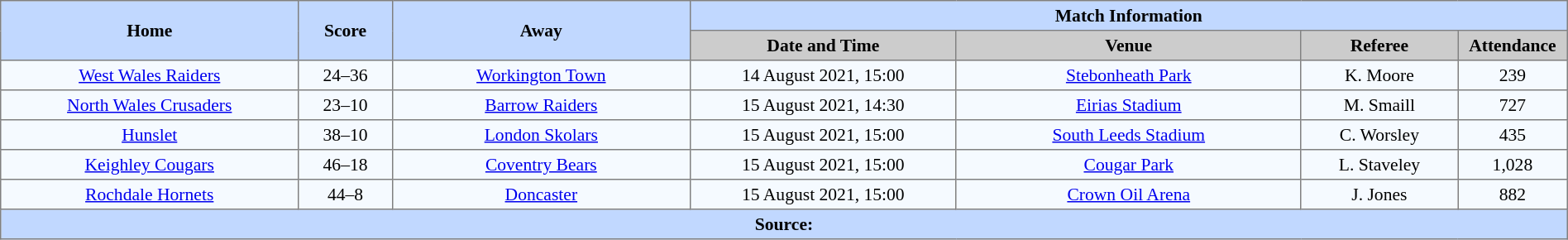<table border=1 style="border-collapse:collapse; font-size:90%; text-align:center;" cellpadding=3 cellspacing=0 width=100%>
<tr style="background:#C1D8ff;">
<th scope="col" rowspan=2 width=19%>Home</th>
<th scope="col" rowspan=2 width=6%>Score</th>
<th scope="col" rowspan=2 width=19%>Away</th>
<th colspan=4>Match Information</th>
</tr>
<tr style="background:#CCCCCC;">
<th scope="col" width=17%>Date and Time</th>
<th scope="col" width=22%>Venue</th>
<th scope="col" width=10%>Referee</th>
<th scope="col" width=7%>Attendance</th>
</tr>
<tr style="background:#F5FAFF;">
<td> <a href='#'>West Wales Raiders</a></td>
<td>24–36</td>
<td> <a href='#'>Workington Town</a></td>
<td>14 August 2021, 15:00</td>
<td><a href='#'>Stebonheath Park</a></td>
<td>K. Moore</td>
<td>239</td>
</tr>
<tr style="background:#F5FAFF;">
<td> <a href='#'>North Wales Crusaders</a></td>
<td>23–10</td>
<td> <a href='#'>Barrow Raiders</a></td>
<td>15 August 2021, 14:30</td>
<td><a href='#'>Eirias Stadium</a></td>
<td>M. Smaill</td>
<td>727</td>
</tr>
<tr style="background:#F5FAFF;">
<td> <a href='#'>Hunslet</a></td>
<td>38–10</td>
<td> <a href='#'>London Skolars</a></td>
<td>15 August 2021, 15:00</td>
<td><a href='#'>South Leeds Stadium</a></td>
<td>C. Worsley</td>
<td>435</td>
</tr>
<tr style="background:#F5FAFF;">
<td> <a href='#'>Keighley Cougars</a></td>
<td>46–18</td>
<td> <a href='#'>Coventry Bears</a></td>
<td>15 August 2021, 15:00</td>
<td><a href='#'>Cougar Park</a></td>
<td>L. Staveley</td>
<td>1,028</td>
</tr>
<tr style="background:#F5FAFF;">
<td> <a href='#'>Rochdale Hornets</a></td>
<td>44–8</td>
<td> <a href='#'>Doncaster</a></td>
<td>15 August 2021, 15:00</td>
<td><a href='#'>Crown Oil Arena</a></td>
<td>J. Jones</td>
<td>882</td>
</tr>
<tr style="background:#c1d8ff;">
<th colspan=7>Source:</th>
</tr>
</table>
